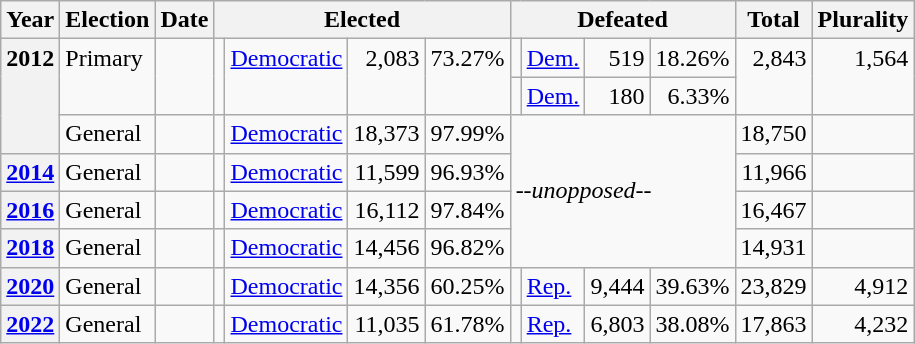<table class=wikitable>
<tr>
<th>Year</th>
<th>Election</th>
<th>Date</th>
<th ! colspan="4">Elected</th>
<th ! colspan="4">Defeated</th>
<th>Total</th>
<th>Plurality</th>
</tr>
<tr>
<th rowspan="3" valign="top">2012</th>
<td rowspan="2" valign="top">Primary</td>
<td rowspan="2" valign="top"></td>
<td rowspan="2" valign="top"></td>
<td rowspan="2" valign="top" ><a href='#'>Democratic</a></td>
<td rowspan="2" valign="top" align="right">2,083</td>
<td rowspan="2" valign="top" align="right">73.27%</td>
<td valign="top"></td>
<td valign="top" ><a href='#'>Dem.</a></td>
<td valign="top" align="right">519</td>
<td valign="top" align="right">18.26%</td>
<td rowspan="2" valign="top" align="right">2,843</td>
<td rowspan="2" valign="top" align="right">1,564</td>
</tr>
<tr>
<td valign="top"></td>
<td valign="top" ><a href='#'>Dem.</a></td>
<td valign="top" align="right">180</td>
<td valign="top" align="right">6.33%</td>
</tr>
<tr>
<td valign="top">General</td>
<td valign="top"></td>
<td valign="top"></td>
<td valign="top" ><a href='#'>Democratic</a></td>
<td valign="top" align="right">18,373</td>
<td valign="top" align="right">97.99%</td>
<td colspan="4" rowspan="4"><em>--unopposed--</em></td>
<td valign="top" align="right">18,750</td>
<td valign="top" align="right"></td>
</tr>
<tr>
<th valign="top"><a href='#'>2014</a></th>
<td valign="top">General</td>
<td valign="top"></td>
<td valign="top"></td>
<td valign="top" ><a href='#'>Democratic</a></td>
<td valign="top" align="right">11,599</td>
<td valign="top" align="right">96.93%</td>
<td valign="top" align="right">11,966</td>
<td valign="top" align="right"></td>
</tr>
<tr>
<th valign="top"><a href='#'>2016</a></th>
<td valign="top">General</td>
<td valign="top"></td>
<td valign="top"></td>
<td valign="top" ><a href='#'>Democratic</a></td>
<td valign="top" align="right">16,112</td>
<td valign="top" align="right">97.84%</td>
<td valign="top" align="right">16,467</td>
<td valign="top" align="right"></td>
</tr>
<tr>
<th valign="top"><a href='#'>2018</a></th>
<td valign="top">General</td>
<td valign="top"></td>
<td valign="top"></td>
<td valign="top" ><a href='#'>Democratic</a></td>
<td valign="top" align="right">14,456</td>
<td valign="top" align="right">96.82%</td>
<td valign="top" align="right">14,931</td>
<td valign="top" align="right"></td>
</tr>
<tr>
<th valign="top"><a href='#'>2020</a></th>
<td valign="top">General</td>
<td valign="top"></td>
<td valign="top"></td>
<td valign="top" ><a href='#'>Democratic</a></td>
<td valign="top" align="right">14,356</td>
<td valign="top" align="right">60.25%</td>
<td valign="top"></td>
<td valign="top" ><a href='#'>Rep.</a></td>
<td valign="top" align="right">9,444</td>
<td valign="top" align="right">39.63%</td>
<td valign="top" align="right">23,829</td>
<td valign="top" align="right">4,912</td>
</tr>
<tr>
<th valign="top"><a href='#'>2022</a></th>
<td valign="top">General</td>
<td valign="top"></td>
<td valign="top"></td>
<td valign="top" ><a href='#'>Democratic</a></td>
<td valign="top" align="right">11,035</td>
<td valign="top" align="right">61.78%</td>
<td valign="top"></td>
<td valign="top" ><a href='#'>Rep.</a></td>
<td valign="top" align="right">6,803</td>
<td valign="top" align="right">38.08%</td>
<td valign="top" align="right">17,863</td>
<td valign="top" align="right">4,232</td>
</tr>
</table>
